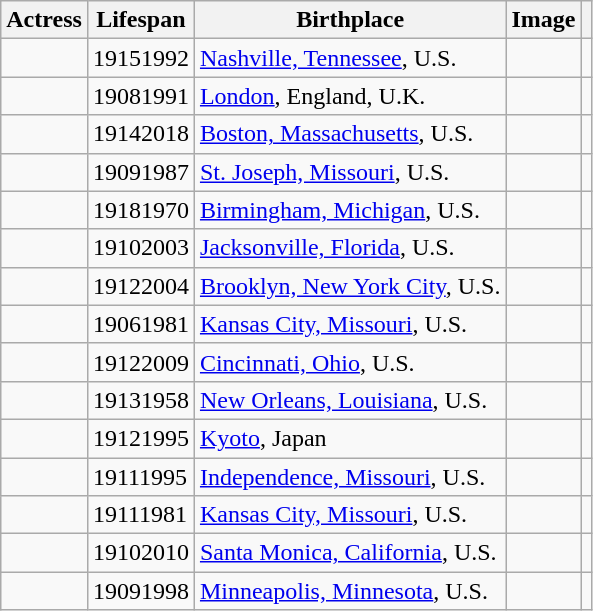<table class="wikitable sortable" style="width:; height:;">
<tr>
<th>Actress</th>
<th>Lifespan</th>
<th>Birthplace</th>
<th class="unsortable">Image</th>
<th class="unsortable"></th>
</tr>
<tr>
<td></td>
<td>19151992</td>
<td><a href='#'>Nashville, Tennessee</a>, U.S.</td>
<td></td>
<td align=center></td>
</tr>
<tr>
<td> </td>
<td>19081991</td>
<td><a href='#'>London</a>, England, U.K.</td>
<td></td>
<td align=center></td>
</tr>
<tr>
<td></td>
<td>19142018</td>
<td><a href='#'>Boston, Massachusetts</a>, U.S.</td>
<td></td>
<td align=center></td>
</tr>
<tr>
<td></td>
<td>19091987</td>
<td><a href='#'>St. Joseph, Missouri</a>, U.S.</td>
<td></td>
<td align=center></td>
</tr>
<tr>
<td></td>
<td>19181970</td>
<td><a href='#'>Birmingham, Michigan</a>, U.S.</td>
<td></td>
<td align=center></td>
</tr>
<tr>
<td></td>
<td>19102003</td>
<td><a href='#'>Jacksonville, Florida</a>, U.S.</td>
<td></td>
<td align=center></td>
</tr>
<tr>
<td></td>
<td>19122004</td>
<td><a href='#'>Brooklyn, New York City</a>, U.S.</td>
<td></td>
<td align=center></td>
</tr>
<tr>
<td></td>
<td>19061981</td>
<td><a href='#'>Kansas City, Missouri</a>, U.S.</td>
<td></td>
<td align=center></td>
</tr>
<tr>
<td></td>
<td>19122009</td>
<td><a href='#'>Cincinnati, Ohio</a>, U.S.</td>
<td></td>
<td align=center></td>
</tr>
<tr>
<td></td>
<td>19131958</td>
<td><a href='#'>New Orleans, Louisiana</a>, U.S.</td>
<td></td>
<td align=center></td>
</tr>
<tr>
<td> </td>
<td>19121995</td>
<td><a href='#'>Kyoto</a>, Japan</td>
<td></td>
<td align=center></td>
</tr>
<tr>
<td></td>
<td>19111995</td>
<td><a href='#'>Independence, Missouri</a>, U.S.</td>
<td></td>
<td align=center></td>
</tr>
<tr>
<td></td>
<td>19111981</td>
<td><a href='#'>Kansas City, Missouri</a>, U.S.</td>
<td></td>
<td align=center></td>
</tr>
<tr>
<td></td>
<td>19102010</td>
<td><a href='#'>Santa Monica, California</a>, U.S.</td>
<td></td>
<td align=center></td>
</tr>
<tr>
<td></td>
<td>19091998</td>
<td><a href='#'>Minneapolis, Minnesota</a>, U.S.</td>
<td></td>
<td align=center></td>
</tr>
</table>
